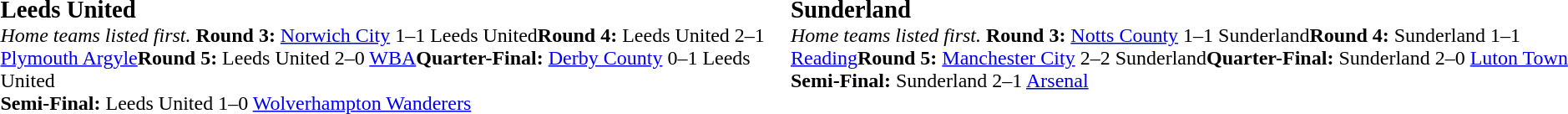<table width=100%>
<tr>
<td width=50% valign=top><br><big><strong>Leeds United</strong></big><br>
<em>Home teams listed first.</em>
<strong>Round 3:</strong> <a href='#'>Norwich City</a> 1–1 Leeds United<strong>Round 4:</strong> Leeds United 2–1 <a href='#'>Plymouth Argyle</a><strong>Round 5:</strong> Leeds United 2–0 <a href='#'>WBA</a><strong>Quarter-Final:</strong> <a href='#'>Derby County</a> 0–1 Leeds United<br><strong>Semi-Final:</strong> Leeds United 1–0 <a href='#'>Wolverhampton Wanderers</a></td>
<td width=50% valign=top><br><big><strong>Sunderland</strong></big><br>
<em>Home teams listed first.</em>
<strong>Round 3:</strong> <a href='#'>Notts County</a> 1–1 Sunderland<strong>Round 4:</strong> Sunderland 1–1 <a href='#'>Reading</a><strong>Round 5:</strong> <a href='#'>Manchester City</a> 2–2 Sunderland<strong>Quarter-Final:</strong> Sunderland 2–0 <a href='#'>Luton Town</a><br><strong>Semi-Final:</strong> Sunderland 2–1 <a href='#'>Arsenal</a></td>
</tr>
</table>
